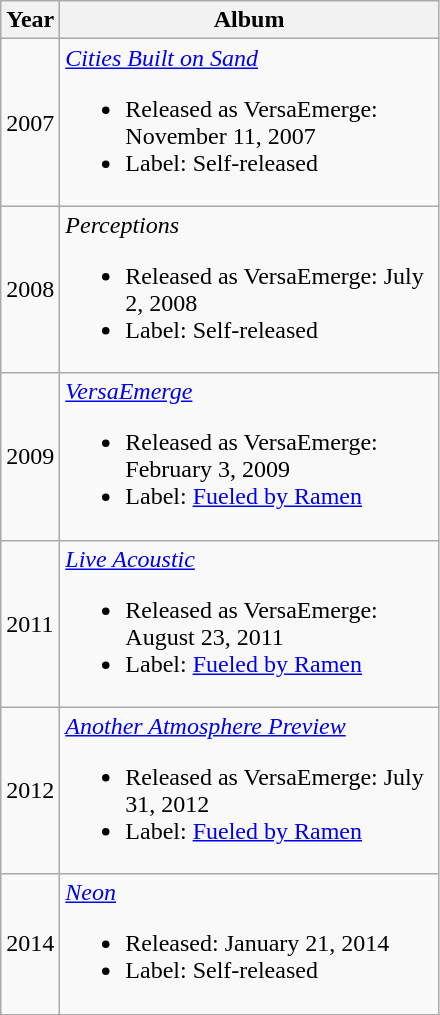<table class="wikitable">
<tr>
<th style="width:18px;">Year</th>
<th style="width:245px;">Album</th>
</tr>
<tr>
<td>2007</td>
<td><em><a href='#'>Cities Built on Sand</a></em><br><ul><li>Released as VersaEmerge: November 11, 2007</li><li>Label: Self-released</li></ul></td>
</tr>
<tr>
<td>2008</td>
<td><em>Perceptions</em><br><ul><li>Released as VersaEmerge: July 2, 2008</li><li>Label: Self-released</li></ul></td>
</tr>
<tr>
<td>2009</td>
<td><em><a href='#'>VersaEmerge</a></em><br><ul><li>Released as VersaEmerge: February 3, 2009</li><li>Label: <a href='#'>Fueled by Ramen</a></li></ul></td>
</tr>
<tr>
<td>2011</td>
<td><em><a href='#'>Live Acoustic</a></em><br><ul><li>Released as VersaEmerge: August 23, 2011</li><li>Label: <a href='#'>Fueled by Ramen</a></li></ul></td>
</tr>
<tr>
<td>2012</td>
<td><em><a href='#'>Another Atmosphere Preview</a></em><br><ul><li>Released as VersaEmerge: July 31, 2012</li><li>Label: <a href='#'>Fueled by Ramen</a></li></ul></td>
</tr>
<tr>
<td>2014</td>
<td><em><a href='#'>Neon</a></em><br><ul><li>Released: January 21, 2014</li><li>Label: Self-released</li></ul></td>
</tr>
</table>
